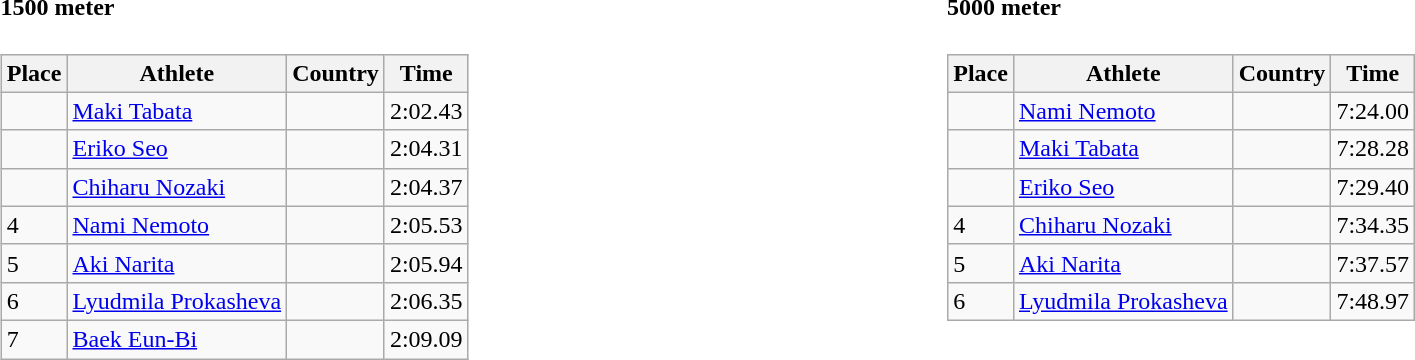<table width=100%>
<tr>
<td width=50% align=left valign=top><br><h4>1500 meter</h4><table class="wikitable">
<tr>
<th>Place</th>
<th>Athlete</th>
<th>Country</th>
<th>Time</th>
</tr>
<tr>
<td></td>
<td><a href='#'>Maki Tabata</a></td>
<td></td>
<td>2:02.43</td>
</tr>
<tr>
<td></td>
<td><a href='#'>Eriko Seo</a></td>
<td></td>
<td>2:04.31</td>
</tr>
<tr>
<td></td>
<td><a href='#'>Chiharu Nozaki</a></td>
<td></td>
<td>2:04.37</td>
</tr>
<tr>
<td>4</td>
<td><a href='#'>Nami Nemoto</a></td>
<td></td>
<td>2:05.53</td>
</tr>
<tr>
<td>5</td>
<td><a href='#'>Aki Narita</a></td>
<td></td>
<td>2:05.94</td>
</tr>
<tr>
<td>6</td>
<td><a href='#'>Lyudmila Prokasheva</a></td>
<td></td>
<td>2:06.35</td>
</tr>
<tr>
<td>7</td>
<td><a href='#'>Baek Eun-Bi</a></td>
<td></td>
<td>2:09.09</td>
</tr>
</table>
</td>
<td width=50% align=left valign=top><br><h4>5000 meter</h4><table class="wikitable">
<tr>
<th>Place</th>
<th>Athlete</th>
<th>Country</th>
<th>Time</th>
</tr>
<tr>
<td></td>
<td><a href='#'>Nami Nemoto</a></td>
<td></td>
<td>7:24.00</td>
</tr>
<tr>
<td></td>
<td><a href='#'>Maki Tabata</a></td>
<td></td>
<td>7:28.28</td>
</tr>
<tr>
<td></td>
<td><a href='#'>Eriko Seo</a></td>
<td></td>
<td>7:29.40</td>
</tr>
<tr>
<td>4</td>
<td><a href='#'>Chiharu Nozaki</a></td>
<td></td>
<td>7:34.35</td>
</tr>
<tr>
<td>5</td>
<td><a href='#'>Aki Narita</a></td>
<td></td>
<td>7:37.57</td>
</tr>
<tr>
<td>6</td>
<td><a href='#'>Lyudmila Prokasheva</a></td>
<td></td>
<td>7:48.97</td>
</tr>
</table>
</td>
</tr>
</table>
